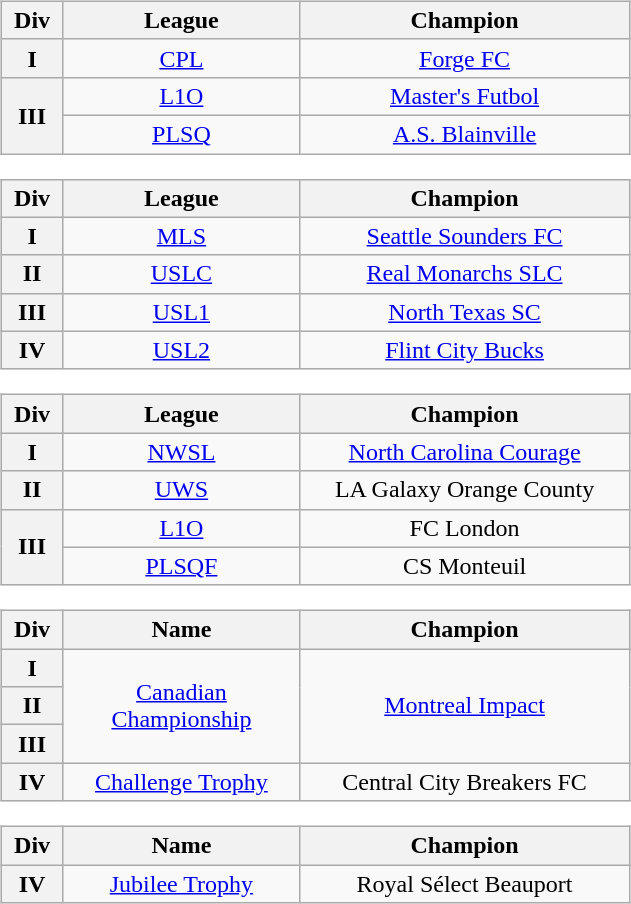<table style="text-align: center; width: 35%; border: 0" align="right">
<tr>
<td align="center"><br><table class="wikitable" style="text-align: center">
<tr>
<th width="5%">Div</th>
<th width="25%">League</th>
<th width="35%">Champion</th>
</tr>
<tr>
<th>I</th>
<td> <a href='#'>CPL</a></td>
<td><a href='#'>Forge FC</a></td>
</tr>
<tr>
<th rowspan=2>III</th>
<td> <a href='#'>L1O</a></td>
<td><a href='#'>Master's Futbol</a></td>
</tr>
<tr>
<td> <a href='#'>PLSQ</a></td>
<td><a href='#'>A.S. Blainville</a></td>
</tr>
</table>
<table class="wikitable" style="text-align: center">
<tr>
<th width="5%">Div</th>
<th width="25%">League</th>
<th width="35%">Champion</th>
</tr>
<tr>
<th>I</th>
<td>  <a href='#'>MLS</a></td>
<td><a href='#'>Seattle Sounders FC</a></td>
</tr>
<tr>
<th>II</th>
<td>  <a href='#'>USLC</a></td>
<td><a href='#'>Real Monarchs SLC</a></td>
</tr>
<tr>
<th>III</th>
<td>  <a href='#'>USL1</a></td>
<td><a href='#'>North Texas SC</a></td>
</tr>
<tr>
<th>IV</th>
<td>  <a href='#'>USL2</a></td>
<td><a href='#'>Flint City Bucks</a></td>
</tr>
</table>
<table class="wikitable" style="text-align: center">
<tr>
<th width="5%">Div</th>
<th width="25%">League</th>
<th width="35%">Champion</th>
</tr>
<tr>
<th>I</th>
<td> <a href='#'>NWSL</a></td>
<td><a href='#'>North Carolina Courage</a></td>
</tr>
<tr>
<th>II</th>
<td>  <a href='#'>UWS</a></td>
<td>LA Galaxy Orange County</td>
</tr>
<tr>
<th rowspan=2>III</th>
<td> <a href='#'>L1O</a></td>
<td>FC London</td>
</tr>
<tr>
<td> <a href='#'>PLSQF</a></td>
<td>CS Monteuil</td>
</tr>
</table>
<table class="wikitable" style="text-align: center">
<tr>
<th width="5%">Div</th>
<th width="25%">Name</th>
<th width="35%">Champion</th>
</tr>
<tr>
<th>I</th>
<td rowspan=3><a href='#'>Canadian Championship</a></td>
<td rowspan=3><a href='#'>Montreal Impact</a></td>
</tr>
<tr>
<th>II</th>
</tr>
<tr>
<th>III</th>
</tr>
<tr>
<th>IV</th>
<td><a href='#'>Challenge Trophy</a></td>
<td>Central City Breakers FC</td>
</tr>
</table>
<table class="wikitable" style="text-align: center">
<tr>
<th width="5%">Div</th>
<th width="25%">Name</th>
<th width="35%">Champion</th>
</tr>
<tr>
<th>IV</th>
<td><a href='#'>Jubilee Trophy</a></td>
<td>Royal Sélect Beauport</td>
</tr>
</table>
</td>
</tr>
</table>
